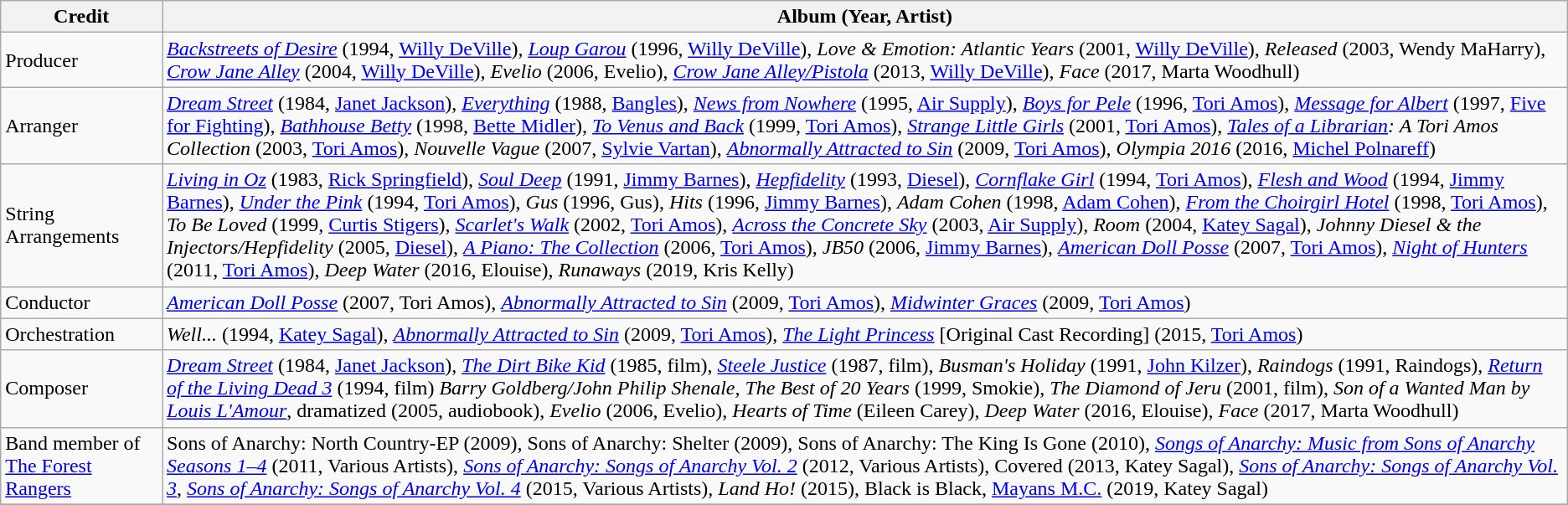<table class="wikitable">
<tr>
<th>Credit</th>
<th>Album (Year, Artist)</th>
</tr>
<tr>
<td>Producer</td>
<td><em><a href='#'>Backstreets of Desire</a></em> (1994, <a href='#'>Willy DeVille</a>), <em><a href='#'>Loup Garou</a></em> (1996, <a href='#'>Willy DeVille</a>), <em>Love & Emotion: Atlantic Years</em> (2001, <a href='#'>Willy DeVille</a>), <em>Released</em> (2003, Wendy MaHarry), <em><a href='#'>Crow Jane Alley</a></em> (2004, <a href='#'>Willy DeVille</a>), <em>Evelio</em> (2006, Evelio), <em><a href='#'>Crow Jane Alley/Pistola</a></em> (2013, <a href='#'>Willy DeVille</a>), <em>Face</em> (2017, Marta Woodhull)</td>
</tr>
<tr>
<td>Arranger</td>
<td><em><a href='#'>Dream Street</a></em> (1984, <a href='#'>Janet Jackson</a>), <em><a href='#'>Everything</a></em> (1988, <a href='#'>Bangles</a>), <em><a href='#'>News from Nowhere</a></em> (1995, <a href='#'>Air Supply</a>), <em><a href='#'>Boys for Pele</a></em> (1996, <a href='#'>Tori Amos</a>), <em><a href='#'>Message for Albert</a></em> (1997, <a href='#'>Five for Fighting</a>), <em><a href='#'>Bathhouse Betty</a></em> (1998, <a href='#'>Bette Midler</a>), <em><a href='#'>To Venus and Back</a></em> (1999, <a href='#'>Tori Amos</a>), <em><a href='#'>Strange Little Girls</a></em> (2001, <a href='#'>Tori Amos</a>), <em><a href='#'>Tales of a Librarian</a>: A Tori Amos Collection</em> (2003, <a href='#'>Tori Amos</a>), <em>Nouvelle Vague</em> (2007, <a href='#'>Sylvie Vartan</a>), <em><a href='#'>Abnormally Attracted to Sin</a></em> (2009, <a href='#'>Tori Amos</a>), <em>Olympia 2016</em> (2016, <a href='#'>Michel Polnareff</a>)</td>
</tr>
<tr>
<td>String Arrangements</td>
<td><em><a href='#'>Living in Oz</a></em> (1983, <a href='#'>Rick Springfield</a>), <em><a href='#'>Soul Deep</a></em> (1991, <a href='#'>Jimmy Barnes</a>), <em><a href='#'>Hepfidelity</a></em> (1993, <a href='#'>Diesel</a>), <em><a href='#'>Cornflake Girl</a></em> (1994, <a href='#'>Tori Amos</a>), <em><a href='#'>Flesh and Wood</a></em> (1994, <a href='#'>Jimmy Barnes</a>), <em><a href='#'>Under the Pink</a></em> (1994, <a href='#'>Tori Amos</a>), <em>Gus</em> (1996, Gus), <em>Hits</em> (1996, <a href='#'>Jimmy Barnes</a>), <em>Adam Cohen</em> (1998, <a href='#'>Adam Cohen</a>), <em><a href='#'>From the Choirgirl Hotel</a></em> (1998, <a href='#'>Tori Amos</a>), <em>To Be Loved</em> (1999, <a href='#'>Curtis Stigers</a>), <em><a href='#'>Scarlet's Walk</a></em> (2002, <a href='#'>Tori Amos</a>), <em><a href='#'>Across the Concrete Sky</a></em> (2003, <a href='#'>Air Supply</a>), <em>Room</em> (2004, <a href='#'>Katey Sagal</a>), <em>Johnny Diesel & the Injectors/Hepfidelity</em> (2005, <a href='#'>Diesel</a>), <em><a href='#'>A Piano: The Collection</a></em> (2006, <a href='#'>Tori Amos</a>), <em>JB50</em> (2006, <a href='#'>Jimmy Barnes</a>), <em><a href='#'>American Doll Posse</a></em> (2007, <a href='#'>Tori Amos</a>), <em><a href='#'>Night of Hunters</a></em> (2011, <a href='#'>Tori Amos</a>), <em>Deep Water</em> (2016, Elouise), <em>Runaways</em> (2019, Kris Kelly)</td>
</tr>
<tr>
<td>Conductor</td>
<td><em><a href='#'>American Doll Posse</a></em> (2007, Tori Amos), <em><a href='#'>Abnormally Attracted to Sin</a></em> (2009, <a href='#'>Tori Amos</a>), <em><a href='#'>Midwinter Graces</a></em> (2009, <a href='#'>Tori Amos</a>)</td>
</tr>
<tr>
<td>Orchestration</td>
<td><em>Well...</em> (1994, <a href='#'>Katey Sagal</a>), <em><a href='#'>Abnormally Attracted to Sin</a></em> (2009, <a href='#'>Tori Amos</a>), <em><a href='#'>The Light Princess</a></em> [Original Cast Recording] (2015, <a href='#'>Tori Amos</a>)</td>
</tr>
<tr>
<td>Composer</td>
<td><em><a href='#'>Dream Street</a></em> (1984, <a href='#'>Janet Jackson</a>), <em><a href='#'>The Dirt Bike Kid</a></em> (1985, film), <em><a href='#'>Steele Justice</a></em> (1987, film), <em>Busman's Holiday</em> (1991, <a href='#'>John Kilzer</a>), <em>Raindogs</em> (1991, Raindogs), <em><a href='#'>Return of the Living Dead 3</a></em> (1994, film) <em>Barry Goldberg/John Philip Shenale, The Best of 20 Years</em> (1999, Smokie), <em>The Diamond of Jeru</em> (2001, film), <em>Son of a Wanted Man by <a href='#'>Louis L'Amour</a></em>, dramatized (2005, audiobook), <em>Evelio</em> (2006, Evelio), <em>Hearts of Time</em> (Eileen Carey), <em>Deep Water</em> (2016, Elouise), <em>Face</em> (2017, Marta Woodhull)</td>
</tr>
<tr>
<td>Band member of <a href='#'>The Forest Rangers</a></td>
<td>Sons of Anarchy: North Country-EP (2009), Sons of Anarchy: Shelter (2009), Sons of Anarchy: The King Is Gone (2010), <em><a href='#'>Songs of Anarchy: Music from Sons of Anarchy Seasons 1–4</a></em> (2011, Various Artists), <em><a href='#'>Sons of Anarchy: Songs of Anarchy Vol. 2</a></em> (2012, Various Artists), Covered (2013, Katey Sagal), <em><a href='#'>Sons of Anarchy: Songs of Anarchy Vol. 3</a></em>, <em><a href='#'>Sons of Anarchy: Songs of Anarchy Vol. 4</a></em> (2015, Various Artists), <em>Land Ho!</em> (2015), Black is Black, <a href='#'>Mayans M.C.</a> (2019, Katey Sagal)</td>
</tr>
<tr>
</tr>
</table>
